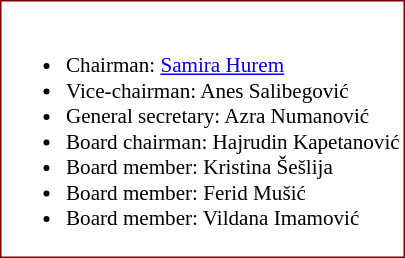<table class="toccolours" style="border:#800000 solid 1px; background:#fff; font-size:88%;">
<tr>
<td><br><ul><li>Chairman: <a href='#'>Samira Hurem</a></li><li>Vice-chairman: Anes Salibegović</li><li>General secretary: Azra Numanović</li><li>Board chairman: Hajrudin Kapetanović</li><li>Board member: Kristina Šešlija</li><li>Board member: Ferid Mušić</li><li>Board member: Vildana Imamović</li></ul></td>
</tr>
</table>
